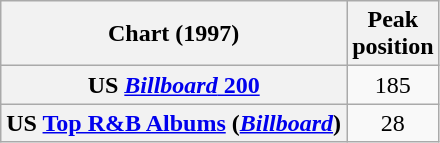<table class="wikitable sortable plainrowheaders" style="text-align:center">
<tr>
<th scope="col">Chart (1997)</th>
<th scope="col">Peak<br> position</th>
</tr>
<tr>
<th scope="row">US <a href='#'><em>Billboard</em> 200</a></th>
<td>185</td>
</tr>
<tr>
<th scope="row">US <a href='#'>Top R&B Albums</a> (<em><a href='#'>Billboard</a></em>)</th>
<td>28</td>
</tr>
</table>
